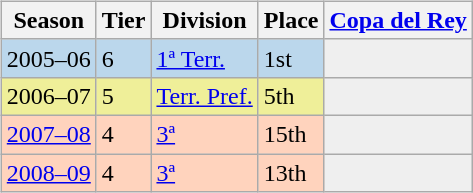<table>
<tr>
<td valign="top" width=49%><br><table class="wikitable">
<tr style="background:#f0f6fa;">
<th>Season</th>
<th>Tier</th>
<th>Division</th>
<th>Place</th>
<th><a href='#'>Copa del Rey</a></th>
</tr>
<tr>
<td style="background:#BBD7EC;">2005–06</td>
<td style="background:#BBD7EC;">6</td>
<td style="background:#BBD7EC;"><a href='#'>1ª Terr.</a></td>
<td style="background:#BBD7EC;">1st</td>
<td style="background:#efefef;"></td>
</tr>
<tr>
<td style="background:#EFEF99;">2006–07</td>
<td style="background:#EFEF99;">5</td>
<td style="background:#EFEF99;"><a href='#'>Terr. Pref.</a></td>
<td style="background:#EFEF99;">5th</td>
<td style="background:#efefef;"></td>
</tr>
<tr>
<td style="background:#FFD3BD;"><a href='#'>2007–08</a></td>
<td style="background:#FFD3BD;">4</td>
<td style="background:#FFD3BD;"><a href='#'>3ª</a></td>
<td style="background:#FFD3BD;">15th</td>
<th style="background:#efefef;"></th>
</tr>
<tr>
<td style="background:#FFD3BD;"><a href='#'>2008–09</a></td>
<td style="background:#FFD3BD;">4</td>
<td style="background:#FFD3BD;"><a href='#'>3ª</a></td>
<td style="background:#FFD3BD;">13th</td>
<td style="background:#efefef;"></td>
</tr>
</table>
</td>
</tr>
</table>
